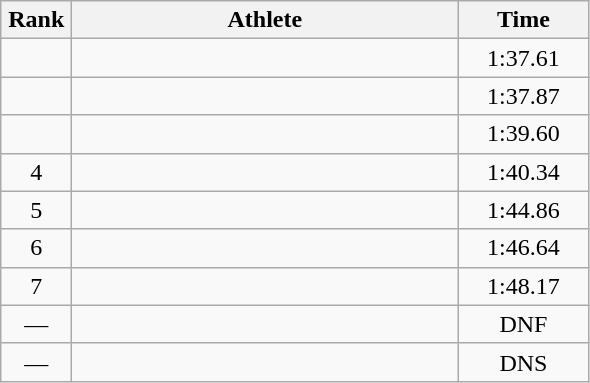<table class=wikitable style="text-align:center">
<tr>
<th width=40>Rank</th>
<th width=250>Athlete</th>
<th width=80>Time</th>
</tr>
<tr>
<td></td>
<td align=left></td>
<td>1:37.61</td>
</tr>
<tr>
<td></td>
<td align=left></td>
<td>1:37.87</td>
</tr>
<tr>
<td></td>
<td align=left></td>
<td>1:39.60</td>
</tr>
<tr>
<td>4</td>
<td align=left></td>
<td>1:40.34</td>
</tr>
<tr>
<td>5</td>
<td align=left></td>
<td>1:44.86</td>
</tr>
<tr>
<td>6</td>
<td align=left></td>
<td>1:46.64</td>
</tr>
<tr>
<td>7</td>
<td align=left></td>
<td>1:48.17</td>
</tr>
<tr>
<td>—</td>
<td align=left></td>
<td>DNF</td>
</tr>
<tr>
<td>—</td>
<td align=left></td>
<td>DNS</td>
</tr>
</table>
